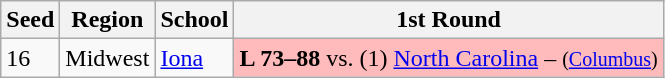<table class="sortable wikitable" style="white-space:nowrap;">
<tr>
<th>Seed</th>
<th>Region</th>
<th>School</th>
<th>1st Round</th>
</tr>
<tr>
<td>16</td>
<td>Midwest</td>
<td><a href='#'>Iona</a></td>
<td style="background:#fbb;"><strong>L 73–88</strong> vs. (1) <a href='#'>North Carolina</a> – <small>(<a href='#'>Columbus</a>)</small></td>
</tr>
</table>
